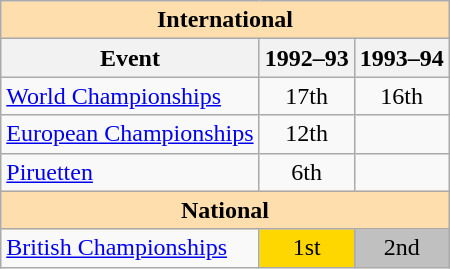<table class="wikitable" style="text-align:center">
<tr>
<th style="background-color: #ffdead; " colspan=3 align=center>International</th>
</tr>
<tr>
<th>Event</th>
<th>1992–93</th>
<th>1993–94</th>
</tr>
<tr>
<td align=left><a href='#'>World Championships</a></td>
<td>17th</td>
<td>16th</td>
</tr>
<tr>
<td align=left><a href='#'>European Championships</a></td>
<td>12th</td>
<td></td>
</tr>
<tr>
<td align=left><a href='#'>Piruetten</a></td>
<td>6th</td>
<td></td>
</tr>
<tr>
<th style="background-color: #ffdead; " colspan=3 align=center>National</th>
</tr>
<tr>
<td align=left><a href='#'>British Championships</a></td>
<td bgcolor=gold>1st</td>
<td bgcolor=silver>2nd</td>
</tr>
</table>
